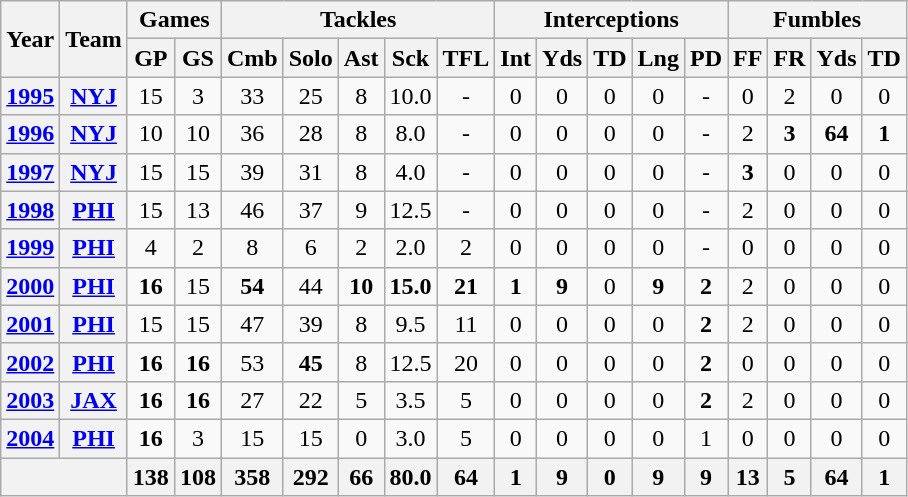<table class="wikitable" style="text-align:center">
<tr>
<th rowspan="2">Year</th>
<th rowspan="2">Team</th>
<th colspan="2">Games</th>
<th colspan="5">Tackles</th>
<th colspan="5">Interceptions</th>
<th colspan="4">Fumbles</th>
</tr>
<tr>
<th>GP</th>
<th>GS</th>
<th>Cmb</th>
<th>Solo</th>
<th>Ast</th>
<th>Sck</th>
<th>TFL</th>
<th>Int</th>
<th>Yds</th>
<th>TD</th>
<th>Lng</th>
<th>PD</th>
<th>FF</th>
<th>FR</th>
<th>Yds</th>
<th>TD</th>
</tr>
<tr>
<th><a href='#'>1995</a></th>
<th><a href='#'>NYJ</a></th>
<td>15</td>
<td>3</td>
<td>33</td>
<td>25</td>
<td>8</td>
<td>10.0</td>
<td>-</td>
<td>0</td>
<td>0</td>
<td>0</td>
<td>0</td>
<td>-</td>
<td>0</td>
<td>2</td>
<td>0</td>
<td>0</td>
</tr>
<tr>
<th><a href='#'>1996</a></th>
<th><a href='#'>NYJ</a></th>
<td>10</td>
<td>10</td>
<td>36</td>
<td>28</td>
<td>8</td>
<td>8.0</td>
<td>-</td>
<td>0</td>
<td>0</td>
<td>0</td>
<td>0</td>
<td>-</td>
<td>2</td>
<td><strong>3</strong></td>
<td><strong>64</strong></td>
<td><strong>1</strong></td>
</tr>
<tr>
<th><a href='#'>1997</a></th>
<th><a href='#'>NYJ</a></th>
<td>15</td>
<td>15</td>
<td>39</td>
<td>31</td>
<td>8</td>
<td>4.0</td>
<td>-</td>
<td>0</td>
<td>0</td>
<td>0</td>
<td>0</td>
<td>-</td>
<td><strong>3</strong></td>
<td>0</td>
<td>0</td>
<td>0</td>
</tr>
<tr>
<th><a href='#'>1998</a></th>
<th><a href='#'>PHI</a></th>
<td>15</td>
<td>13</td>
<td>46</td>
<td>37</td>
<td>9</td>
<td>12.5</td>
<td>-</td>
<td>0</td>
<td>0</td>
<td>0</td>
<td>0</td>
<td>-</td>
<td>2</td>
<td>0</td>
<td>0</td>
<td>0</td>
</tr>
<tr>
<th><a href='#'>1999</a></th>
<th><a href='#'>PHI</a></th>
<td>4</td>
<td>2</td>
<td>8</td>
<td>6</td>
<td>2</td>
<td>2.0</td>
<td>2</td>
<td>0</td>
<td>0</td>
<td>0</td>
<td>0</td>
<td>-</td>
<td>0</td>
<td>0</td>
<td>0</td>
<td>0</td>
</tr>
<tr>
<th><a href='#'>2000</a></th>
<th><a href='#'>PHI</a></th>
<td><strong>16</strong></td>
<td>15</td>
<td><strong>54</strong></td>
<td>44</td>
<td><strong>10</strong></td>
<td><strong>15.0</strong></td>
<td><strong>21</strong></td>
<td><strong>1</strong></td>
<td><strong>9</strong></td>
<td>0</td>
<td><strong>9</strong></td>
<td><strong>2</strong></td>
<td>2</td>
<td>0</td>
<td>0</td>
<td>0</td>
</tr>
<tr>
<th><a href='#'>2001</a></th>
<th><a href='#'>PHI</a></th>
<td>15</td>
<td>15</td>
<td>47</td>
<td>39</td>
<td>8</td>
<td>9.5</td>
<td>11</td>
<td>0</td>
<td>0</td>
<td>0</td>
<td>0</td>
<td><strong>2</strong></td>
<td>2</td>
<td>0</td>
<td>0</td>
<td>0</td>
</tr>
<tr>
<th><a href='#'>2002</a></th>
<th><a href='#'>PHI</a></th>
<td><strong>16</strong></td>
<td><strong>16</strong></td>
<td>53</td>
<td><strong>45</strong></td>
<td>8</td>
<td>12.5</td>
<td>20</td>
<td>0</td>
<td>0</td>
<td>0</td>
<td>0</td>
<td><strong>2</strong></td>
<td>0</td>
<td>0</td>
<td>0</td>
<td>0</td>
</tr>
<tr>
<th><a href='#'>2003</a></th>
<th><a href='#'>JAX</a></th>
<td><strong>16</strong></td>
<td><strong>16</strong></td>
<td>27</td>
<td>22</td>
<td>5</td>
<td>3.5</td>
<td>5</td>
<td>0</td>
<td>0</td>
<td>0</td>
<td>0</td>
<td><strong>2</strong></td>
<td>2</td>
<td>0</td>
<td>0</td>
<td>0</td>
</tr>
<tr>
<th><a href='#'>2004</a></th>
<th><a href='#'>PHI</a></th>
<td><strong>16</strong></td>
<td>3</td>
<td>15</td>
<td>15</td>
<td>0</td>
<td>3.0</td>
<td>5</td>
<td>0</td>
<td>0</td>
<td>0</td>
<td>0</td>
<td>1</td>
<td>0</td>
<td>0</td>
<td>0</td>
<td>0</td>
</tr>
<tr>
<th colspan="2"></th>
<th>138</th>
<th>108</th>
<th>358</th>
<th>292</th>
<th>66</th>
<th>80.0</th>
<th>64</th>
<th>1</th>
<th>9</th>
<th>0</th>
<th>9</th>
<th>9</th>
<th>13</th>
<th>5</th>
<th>64</th>
<th>1</th>
</tr>
</table>
